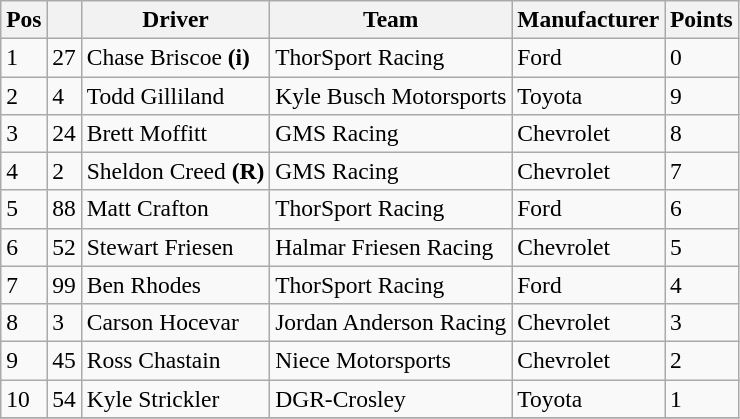<table class="wikitable" style="font-size:98%">
<tr>
<th>Pos</th>
<th></th>
<th>Driver</th>
<th>Team</th>
<th>Manufacturer</th>
<th>Points</th>
</tr>
<tr>
<td>1</td>
<td>27</td>
<td>Chase Briscoe <strong>(i)</strong></td>
<td>ThorSport Racing</td>
<td>Ford</td>
<td>0</td>
</tr>
<tr>
<td>2</td>
<td>4</td>
<td>Todd Gilliland</td>
<td>Kyle Busch Motorsports</td>
<td>Toyota</td>
<td>9</td>
</tr>
<tr>
<td>3</td>
<td>24</td>
<td>Brett Moffitt</td>
<td>GMS Racing</td>
<td>Chevrolet</td>
<td>8</td>
</tr>
<tr>
<td>4</td>
<td>2</td>
<td>Sheldon Creed <strong>(R)</strong></td>
<td>GMS Racing</td>
<td>Chevrolet</td>
<td>7</td>
</tr>
<tr>
<td>5</td>
<td>88</td>
<td>Matt Crafton</td>
<td>ThorSport Racing</td>
<td>Ford</td>
<td>6</td>
</tr>
<tr>
<td>6</td>
<td>52</td>
<td>Stewart Friesen</td>
<td>Halmar Friesen Racing</td>
<td>Chevrolet</td>
<td>5</td>
</tr>
<tr>
<td>7</td>
<td>99</td>
<td>Ben Rhodes</td>
<td>ThorSport Racing</td>
<td>Ford</td>
<td>4</td>
</tr>
<tr>
<td>8</td>
<td>3</td>
<td>Carson Hocevar</td>
<td>Jordan Anderson Racing</td>
<td>Chevrolet</td>
<td>3</td>
</tr>
<tr>
<td>9</td>
<td>45</td>
<td>Ross Chastain</td>
<td>Niece Motorsports</td>
<td>Chevrolet</td>
<td>2</td>
</tr>
<tr>
<td>10</td>
<td>54</td>
<td>Kyle Strickler</td>
<td>DGR-Crosley</td>
<td>Toyota</td>
<td>1</td>
</tr>
<tr>
</tr>
</table>
